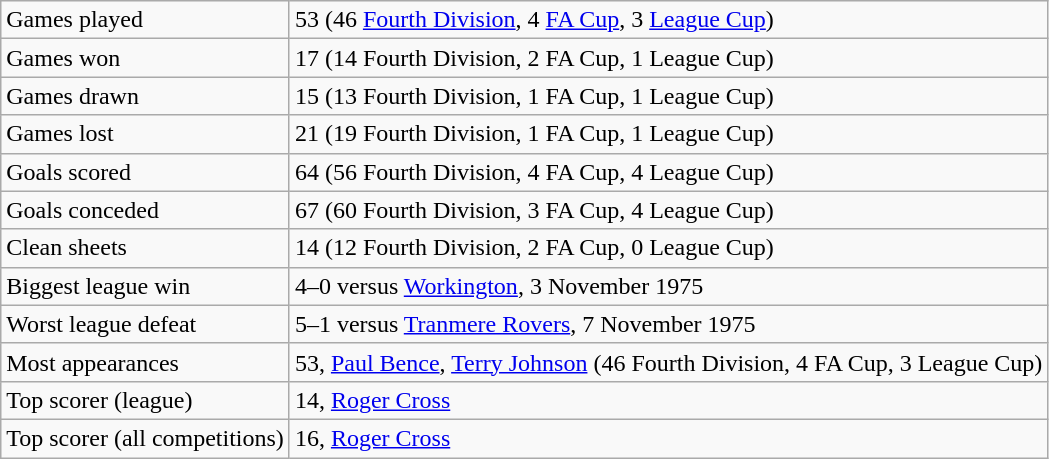<table class="wikitable">
<tr>
<td>Games played</td>
<td>53 (46 <a href='#'>Fourth Division</a>, 4 <a href='#'>FA Cup</a>, 3 <a href='#'>League Cup</a>)</td>
</tr>
<tr>
<td>Games won</td>
<td>17 (14 Fourth Division, 2 FA Cup, 1 League Cup)</td>
</tr>
<tr>
<td>Games drawn</td>
<td>15 (13 Fourth Division, 1 FA Cup, 1 League Cup)</td>
</tr>
<tr>
<td>Games lost</td>
<td>21 (19 Fourth Division, 1 FA Cup, 1 League Cup)</td>
</tr>
<tr>
<td>Goals scored</td>
<td>64 (56 Fourth Division, 4 FA Cup, 4 League Cup)</td>
</tr>
<tr>
<td>Goals conceded</td>
<td>67 (60 Fourth Division, 3 FA Cup, 4 League Cup)</td>
</tr>
<tr>
<td>Clean sheets</td>
<td>14 (12 Fourth Division, 2 FA Cup, 0 League Cup)</td>
</tr>
<tr>
<td>Biggest league win</td>
<td>4–0 versus <a href='#'>Workington</a>, 3 November 1975</td>
</tr>
<tr>
<td>Worst league defeat</td>
<td>5–1 versus <a href='#'>Tranmere Rovers</a>, 7 November 1975</td>
</tr>
<tr>
<td>Most appearances</td>
<td>53, <a href='#'>Paul Bence</a>, <a href='#'>Terry Johnson</a> (46 Fourth Division, 4 FA Cup, 3 League Cup)</td>
</tr>
<tr>
<td>Top scorer (league)</td>
<td>14, <a href='#'>Roger Cross</a></td>
</tr>
<tr>
<td>Top scorer (all competitions)</td>
<td>16, <a href='#'>Roger Cross</a></td>
</tr>
</table>
